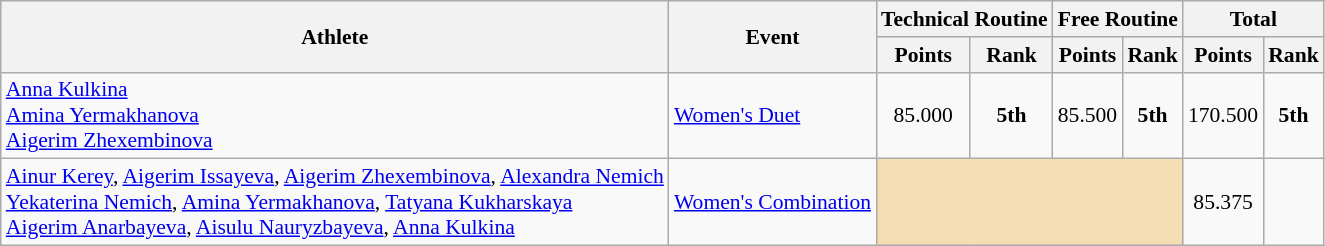<table class=wikitable style="font-size:90%">
<tr>
<th rowspan=2>Athlete</th>
<th rowspan=2>Event</th>
<th colspan=2>Technical Routine</th>
<th colspan=2>Free Routine</th>
<th colspan=2>Total</th>
</tr>
<tr>
<th>Points</th>
<th>Rank</th>
<th>Points</th>
<th>Rank</th>
<th>Points</th>
<th>Rank</th>
</tr>
<tr>
<td><a href='#'>Anna Kulkina</a><br><a href='#'>Amina Yermakhanova</a><br><a href='#'>Aigerim Zhexembinova</a></td>
<td><a href='#'>Women's Duet</a></td>
<td align=center>85.000</td>
<td align=center><strong>5th</strong></td>
<td align=center>85.500</td>
<td align=center><strong>5th</strong></td>
<td align=center>170.500</td>
<td align=center><strong>5th</strong></td>
</tr>
<tr>
<td><a href='#'>Ainur Kerey</a>, <a href='#'>Aigerim Issayeva</a>, <a href='#'>Aigerim Zhexembinova</a>, <a href='#'>Alexandra Nemich</a><br><a href='#'>Yekaterina Nemich</a>, <a href='#'>Amina Yermakhanova</a>, <a href='#'>Tatyana Kukharskaya</a><br><a href='#'>Aigerim Anarbayeva</a>, <a href='#'>Aisulu Nauryzbayeva</a>, <a href='#'>Anna Kulkina</a></td>
<td><a href='#'>Women's Combination</a></td>
<td colspan="4" style="text-align:center; background:wheat;"></td>
<td align=center>85.375</td>
<td align=center></td>
</tr>
</table>
